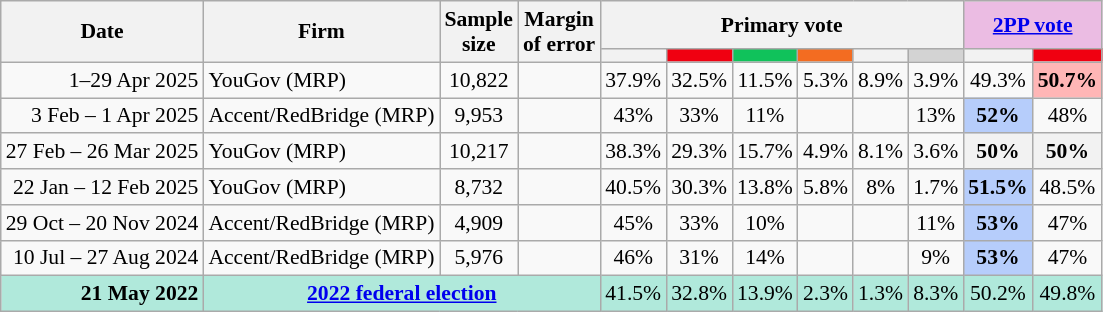<table class="nowrap wikitable tpl-blanktable" style=text-align:center;font-size:90%>
<tr>
<th rowspan=2>Date</th>
<th rowspan=2>Firm</th>
<th rowspan=2>Sample<br>size</th>
<th rowspan=2>Margin<br>of error</th>
<th colspan=6>Primary vote</th>
<th colspan=2 class=unsortable style=background:#ebbce3><a href='#'>2PP vote</a></th>
</tr>
<tr>
<th style=background:></th>
<th style="background:#F00011"></th>
<th style=background:#10C25B></th>
<th style=background:#f36c21></th>
<th style=background:></th>
<th style=background:lightgray></th>
<th style=background:></th>
<th style="background:#F00011"></th>
</tr>
<tr>
<td align=right>1–29 Apr 2025</td>
<td align=left>YouGov (MRP)</td>
<td>10,822</td>
<td></td>
<td>37.9%</td>
<td>32.5%</td>
<td>11.5%</td>
<td>5.3%</td>
<td>8.9%</td>
<td>3.9%</td>
<td>49.3%</td>
<th style="background:#FFB6B6">50.7%</th>
</tr>
<tr>
<td align=right>3 Feb – 1 Apr 2025</td>
<td align=left>Accent/RedBridge (MRP)</td>
<td>9,953</td>
<td></td>
<td>43%</td>
<td>33%</td>
<td>11%</td>
<td></td>
<td></td>
<td>13%</td>
<th style="background:#B6CDFB">52%</th>
<td>48%</td>
</tr>
<tr>
<td align=right>27 Feb – 26 Mar 2025</td>
<td align=left>YouGov (MRP)</td>
<td>10,217</td>
<td></td>
<td>38.3%</td>
<td>29.3%</td>
<td>15.7%</td>
<td>4.9%</td>
<td>8.1%</td>
<td>3.6%</td>
<th>50%</th>
<th>50%</th>
</tr>
<tr>
<td align=right>22 Jan – 12 Feb 2025</td>
<td align=left>YouGov (MRP)</td>
<td>8,732</td>
<td></td>
<td>40.5%</td>
<td>30.3%</td>
<td>13.8%</td>
<td>5.8%</td>
<td>8%</td>
<td>1.7%</td>
<th style="background:#B6CDFB">51.5%</th>
<td>48.5%</td>
</tr>
<tr>
<td align=right>29 Oct – 20 Nov 2024</td>
<td align=left>Accent/RedBridge (MRP)</td>
<td>4,909</td>
<td></td>
<td>45%</td>
<td>33%</td>
<td>10%</td>
<td></td>
<td></td>
<td>11%</td>
<th style="background:#B6CDFB">53%</th>
<td>47%</td>
</tr>
<tr>
<td align=right>10 Jul – 27 Aug 2024</td>
<td align=left>Accent/RedBridge (MRP)</td>
<td>5,976</td>
<td></td>
<td>46%</td>
<td>31%</td>
<td>14%</td>
<td></td>
<td></td>
<td>9%</td>
<th style="background:#B6CDFB">53%</th>
<td>47%</td>
</tr>
<tr style="background:#b0e9db">
<td style="text-align:right" data-sort-value="21-May-2022"><strong>21 May 2022</strong></td>
<td colspan="3" style="text-align:center"><strong><a href='#'>2022 federal election</a></strong></td>
<td>41.5%</td>
<td>32.8%</td>
<td>13.9%</td>
<td>2.3%</td>
<td>1.3%</td>
<td>8.3%</td>
<td>50.2%</td>
<td>49.8%</td>
</tr>
</table>
